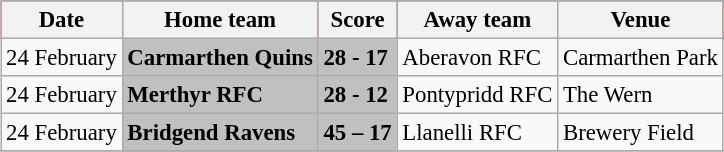<table class="wikitable" style="margin:0.5em auto; font-size:95%">
<tr bgcolor="#E00000">
<th>Date</th>
<th>Home team</th>
<th>Score</th>
<th>Away team</th>
<th>Venue</th>
</tr>
<tr>
<td>24 February</td>
<td bgcolor="silver"><strong>Carmarthen Quins</strong></td>
<td bgcolor="silver"><strong>28 - 17</strong></td>
<td>Aberavon RFC</td>
<td>Carmarthen Park</td>
</tr>
<tr>
<td>24 February</td>
<td bgcolor="silver"><strong>Merthyr RFC</strong></td>
<td bgcolor="silver"><strong>28 - 12</strong></td>
<td>Pontypridd RFC</td>
<td>The Wern</td>
</tr>
<tr>
<td>24 February</td>
<td bgcolor="silver"><strong>Bridgend Ravens</strong></td>
<td bgcolor="silver"><strong>45 – 17</strong></td>
<td>Llanelli RFC</td>
<td>Brewery Field</td>
</tr>
<tr>
</tr>
</table>
